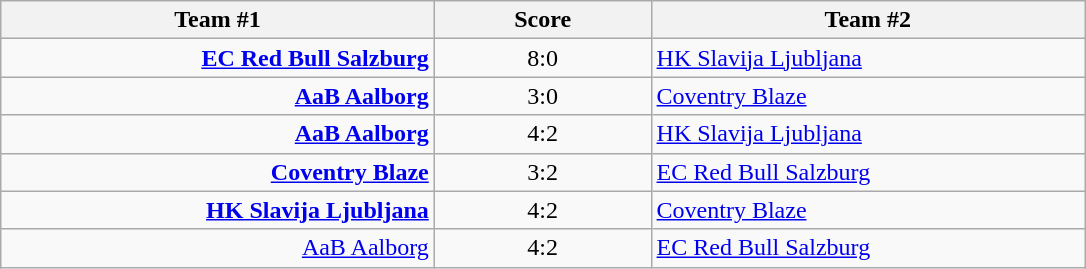<table class="wikitable" style="text-align: center;">
<tr>
<th width=22%>Team #1</th>
<th width=11%>Score</th>
<th width=22%>Team #2</th>
</tr>
<tr>
<td style="text-align: right;"><strong><a href='#'>EC Red Bull Salzburg</a></strong> </td>
<td>8:0</td>
<td style="text-align: left;"> <a href='#'>HK Slavija Ljubljana</a></td>
</tr>
<tr>
<td style="text-align: right;"><strong><a href='#'>AaB Aalborg</a></strong> </td>
<td>3:0</td>
<td style="text-align: left;"> <a href='#'>Coventry Blaze</a></td>
</tr>
<tr>
<td style="text-align: right;"><strong><a href='#'>AaB Aalborg</a></strong> </td>
<td>4:2</td>
<td style="text-align: left;"> <a href='#'>HK Slavija Ljubljana</a></td>
</tr>
<tr>
<td style="text-align: right;"><strong><a href='#'>Coventry Blaze</a></strong> </td>
<td>3:2</td>
<td style="text-align: left;"> <a href='#'>EC Red Bull Salzburg</a></td>
</tr>
<tr>
<td style="text-align: right;"><strong><a href='#'>HK Slavija Ljubljana</a></strong> </td>
<td>4:2</td>
<td style="text-align: left;"> <a href='#'>Coventry Blaze</a></td>
</tr>
<tr>
<td style="text-align: right;"><a href='#'>AaB Aalborg</a> </td>
<td>4:2</td>
<td style="text-align: left;"> <a href='#'>EC Red Bull Salzburg</a></td>
</tr>
</table>
